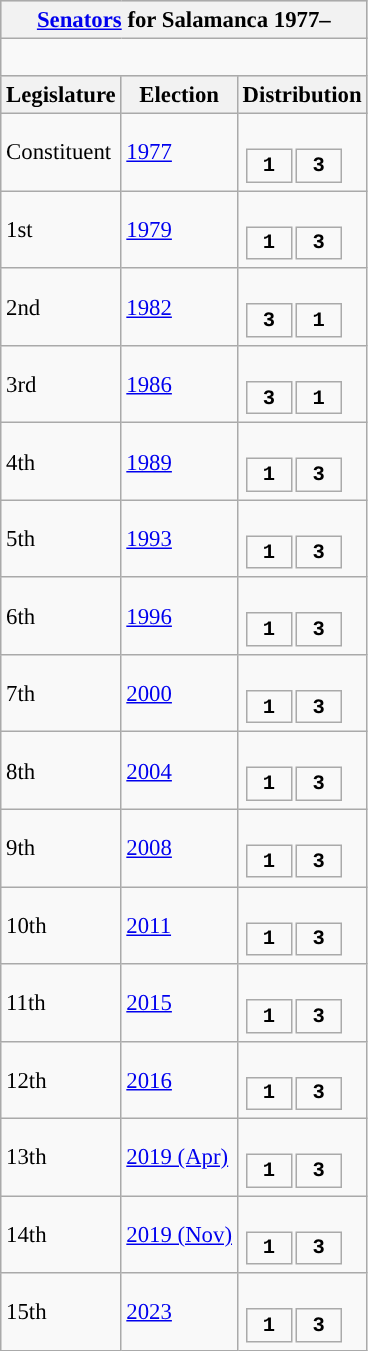<table class="wikitable" style="font-size:95%;">
<tr bgcolor="#CCCCCC">
<th colspan="3"><a href='#'>Senators</a> for Salamanca 1977–</th>
</tr>
<tr>
<td colspan="3"><br>







</td>
</tr>
<tr bgcolor="#CCCCCC">
<th>Legislature</th>
<th>Election</th>
<th>Distribution</th>
</tr>
<tr>
<td>Constituent</td>
<td><a href='#'>1977</a></td>
<td><br><table style="width:5em; font-size:90%; text-align:center; font-family:Courier New;">
<tr style="font-weight:bold">
<td style="background:">1</td>
<td style="background:">3</td>
</tr>
</table>
</td>
</tr>
<tr>
<td>1st</td>
<td><a href='#'>1979</a></td>
<td><br><table style="width:5em; font-size:90%; text-align:center; font-family:Courier New;">
<tr style="font-weight:bold">
<td style="background:">1</td>
<td style="background:">3</td>
</tr>
</table>
</td>
</tr>
<tr>
<td>2nd</td>
<td><a href='#'>1982</a></td>
<td><br><table style="width:5em; font-size:90%; text-align:center; font-family:Courier New;">
<tr style="font-weight:bold">
<td style="background:">3</td>
<td style="background:">1</td>
</tr>
</table>
</td>
</tr>
<tr>
<td>3rd</td>
<td><a href='#'>1986</a></td>
<td><br><table style="width:5em; font-size:90%; text-align:center; font-family:Courier New;">
<tr style="font-weight:bold">
<td style="background:">3</td>
<td style="background:">1</td>
</tr>
</table>
</td>
</tr>
<tr>
<td>4th</td>
<td><a href='#'>1989</a></td>
<td><br><table style="width:5em; font-size:90%; text-align:center; font-family:Courier New;">
<tr style="font-weight:bold">
<td style="background:">1</td>
<td style="background:">3</td>
</tr>
</table>
</td>
</tr>
<tr>
<td>5th</td>
<td><a href='#'>1993</a></td>
<td><br><table style="width:5em; font-size:90%; text-align:center; font-family:Courier New;">
<tr style="font-weight:bold">
<td style="background:">1</td>
<td style="background:">3</td>
</tr>
</table>
</td>
</tr>
<tr>
<td>6th</td>
<td><a href='#'>1996</a></td>
<td><br><table style="width:5em; font-size:90%; text-align:center; font-family:Courier New;">
<tr style="font-weight:bold">
<td style="background:">1</td>
<td style="background:">3</td>
</tr>
</table>
</td>
</tr>
<tr>
<td>7th</td>
<td><a href='#'>2000</a></td>
<td><br><table style="width:5em; font-size:90%; text-align:center; font-family:Courier New;">
<tr style="font-weight:bold">
<td style="background:">1</td>
<td style="background:">3</td>
</tr>
</table>
</td>
</tr>
<tr>
<td>8th</td>
<td><a href='#'>2004</a></td>
<td><br><table style="width:5em; font-size:90%; text-align:center; font-family:Courier New;">
<tr style="font-weight:bold">
<td style="background:">1</td>
<td style="background:">3</td>
</tr>
</table>
</td>
</tr>
<tr>
<td>9th</td>
<td><a href='#'>2008</a></td>
<td><br><table style="width:5em; font-size:90%; text-align:center; font-family:Courier New;">
<tr style="font-weight:bold">
<td style="background:">1</td>
<td style="background:">3</td>
</tr>
</table>
</td>
</tr>
<tr>
<td>10th</td>
<td><a href='#'>2011</a></td>
<td><br><table style="width:5em; font-size:90%; text-align:center; font-family:Courier New;">
<tr style="font-weight:bold">
<td style="background:">1</td>
<td style="background:">3</td>
</tr>
</table>
</td>
</tr>
<tr>
<td>11th</td>
<td><a href='#'>2015</a></td>
<td><br><table style="width:5em; font-size:90%; text-align:center; font-family:Courier New;">
<tr style="font-weight:bold">
<td style="background:">1</td>
<td style="background:">3</td>
</tr>
</table>
</td>
</tr>
<tr>
<td>12th</td>
<td><a href='#'>2016</a></td>
<td><br><table style="width:5em; font-size:90%; text-align:center; font-family:Courier New;">
<tr style="font-weight:bold">
<td style="background:">1</td>
<td style="background:">3</td>
</tr>
</table>
</td>
</tr>
<tr>
<td>13th</td>
<td><a href='#'>2019 (Apr)</a></td>
<td><br><table style="width:5em; font-size:90%; text-align:center; font-family:Courier New;">
<tr style="font-weight:bold">
<td style="background:">1</td>
<td style="background:">3</td>
</tr>
</table>
</td>
</tr>
<tr>
<td>14th</td>
<td><a href='#'>2019 (Nov)</a></td>
<td><br><table style="width:5em; font-size:90%; text-align:center; font-family:Courier New;">
<tr style="font-weight:bold">
<td style="background:">1</td>
<td style="background:">3</td>
</tr>
</table>
</td>
</tr>
<tr>
<td>15th</td>
<td><a href='#'>2023</a></td>
<td><br><table style="width:5em; font-size:90%; text-align:center; font-family:Courier New;">
<tr style="font-weight:bold">
<td style="background:">1</td>
<td style="background:">3</td>
</tr>
</table>
</td>
</tr>
</table>
